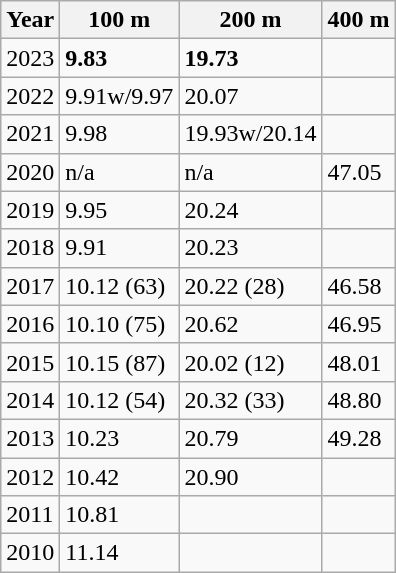<table class=wikitable>
<tr>
<th>Year</th>
<th>100 m</th>
<th>200 m</th>
<th>400 m</th>
</tr>
<tr>
<td>2023</td>
<td><strong>9.83</strong></td>
<td><strong>19.73</strong></td>
<td></td>
</tr>
<tr>
<td>2022</td>
<td>9.91w/9.97</td>
<td>20.07</td>
<td></td>
</tr>
<tr>
<td>2021</td>
<td>9.98</td>
<td>19.93w/20.14</td>
<td></td>
</tr>
<tr>
<td>2020</td>
<td>n/a</td>
<td>n/a</td>
<td>47.05</td>
</tr>
<tr>
<td>2019</td>
<td>9.95</td>
<td>20.24</td>
<td></td>
</tr>
<tr>
<td>2018</td>
<td>9.91</td>
<td>20.23</td>
<td></td>
</tr>
<tr>
<td>2017</td>
<td>10.12 (63)</td>
<td>20.22 (28)</td>
<td>46.58</td>
</tr>
<tr>
<td>2016</td>
<td>10.10 (75)</td>
<td>20.62</td>
<td>46.95</td>
</tr>
<tr>
<td>2015</td>
<td>10.15 (87)</td>
<td>20.02 (12)</td>
<td>48.01</td>
</tr>
<tr>
<td>2014</td>
<td>10.12 (54)</td>
<td>20.32 (33)</td>
<td>48.80</td>
</tr>
<tr>
<td>2013</td>
<td>10.23</td>
<td>20.79</td>
<td>49.28</td>
</tr>
<tr>
<td>2012</td>
<td>10.42</td>
<td>20.90</td>
<td></td>
</tr>
<tr>
<td>2011</td>
<td>10.81</td>
<td></td>
<td></td>
</tr>
<tr>
<td>2010</td>
<td>11.14</td>
<td></td>
<td></td>
</tr>
</table>
